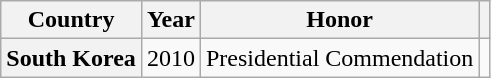<table class="wikitable plainrowheaders sortable" style="margin-right: 0;">
<tr>
<th scope="col">Country</th>
<th scope="col">Year</th>
<th scope="col">Honor</th>
<th scope="col" class="unsortable"></th>
</tr>
<tr>
<th scope="row">South Korea</th>
<td style="text-align:center">2010</td>
<td>Presidential Commendation</td>
<td style="text-align:center"></td>
</tr>
</table>
